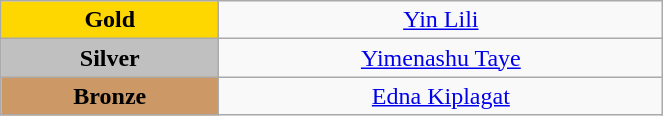<table class="wikitable" style="text-align:center; " width="35%">
<tr>
<td bgcolor="gold"><strong>Gold</strong></td>
<td><a href='#'>Yin Lili</a><br>  <small><em></em></small></td>
</tr>
<tr>
<td bgcolor="silver"><strong>Silver</strong></td>
<td><a href='#'>Yimenashu Taye</a><br>  <small><em></em></small></td>
</tr>
<tr>
<td bgcolor="CC9966"><strong>Bronze</strong></td>
<td><a href='#'>Edna Kiplagat</a><br>  <small><em></em></small></td>
</tr>
</table>
